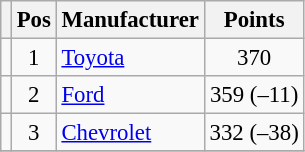<table class="wikitable" style="font-size: 95%">
<tr>
<th></th>
<th>Pos</th>
<th>Manufacturer</th>
<th>Points</th>
</tr>
<tr>
<td align="left"></td>
<td style="text-align:center;">1</td>
<td><a href='#'>Toyota</a></td>
<td style="text-align:center;">370</td>
</tr>
<tr>
<td align="left"></td>
<td style="text-align:center;">2</td>
<td><a href='#'>Ford</a></td>
<td style="text-align:center;">359 (–11)</td>
</tr>
<tr>
<td align="left"></td>
<td style="text-align:center;">3</td>
<td><a href='#'>Chevrolet</a></td>
<td style="text-align:center;">332 (–38)</td>
</tr>
<tr class="sortbottom">
</tr>
</table>
